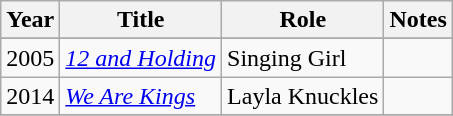<table class="wikitable sortable">
<tr>
<th>Year</th>
<th>Title</th>
<th>Role</th>
<th class="unsortable">Notes</th>
</tr>
<tr>
</tr>
<tr>
<td>2005</td>
<td><em><a href='#'>12 and Holding</a></em></td>
<td>Singing Girl</td>
<td></td>
</tr>
<tr>
<td>2014</td>
<td><em><a href='#'>We Are Kings</a></em></td>
<td>Layla Knuckles</td>
<td></td>
</tr>
<tr>
</tr>
</table>
